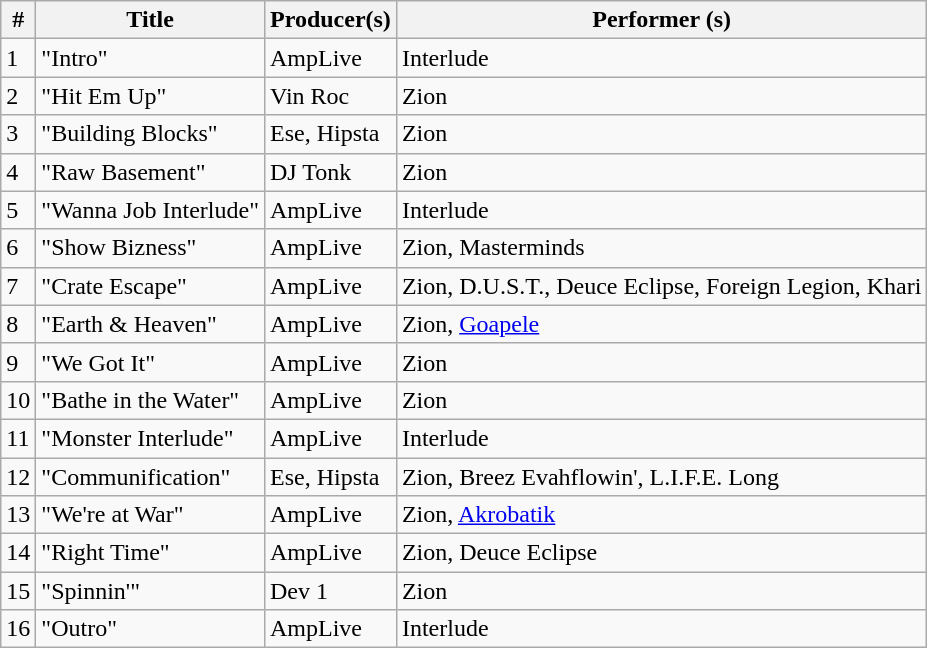<table class="wikitable">
<tr>
<th>#</th>
<th>Title</th>
<th>Producer(s)</th>
<th>Performer (s)</th>
</tr>
<tr>
<td>1</td>
<td>"Intro"</td>
<td>AmpLive</td>
<td>Interlude</td>
</tr>
<tr>
<td>2</td>
<td>"Hit Em Up"</td>
<td>Vin Roc</td>
<td>Zion</td>
</tr>
<tr>
<td>3</td>
<td>"Building Blocks"</td>
<td>Ese, Hipsta</td>
<td>Zion</td>
</tr>
<tr>
<td>4</td>
<td>"Raw Basement"</td>
<td>DJ Tonk</td>
<td>Zion</td>
</tr>
<tr>
<td>5</td>
<td>"Wanna Job Interlude"</td>
<td>AmpLive</td>
<td>Interlude</td>
</tr>
<tr>
<td>6</td>
<td>"Show Bizness"</td>
<td>AmpLive</td>
<td>Zion, Masterminds</td>
</tr>
<tr>
<td>7</td>
<td>"Crate Escape"</td>
<td>AmpLive</td>
<td>Zion, D.U.S.T., Deuce Eclipse, Foreign Legion, Khari</td>
</tr>
<tr>
<td>8</td>
<td>"Earth & Heaven"</td>
<td>AmpLive</td>
<td>Zion, <a href='#'>Goapele</a></td>
</tr>
<tr>
<td>9</td>
<td>"We Got It"</td>
<td>AmpLive</td>
<td>Zion</td>
</tr>
<tr>
<td>10</td>
<td>"Bathe in the Water"</td>
<td>AmpLive</td>
<td>Zion</td>
</tr>
<tr>
<td>11</td>
<td>"Monster Interlude"</td>
<td>AmpLive</td>
<td>Interlude</td>
</tr>
<tr>
<td>12</td>
<td>"Communification"</td>
<td>Ese, Hipsta</td>
<td>Zion, Breez Evahflowin', L.I.F.E. Long</td>
</tr>
<tr>
<td>13</td>
<td>"We're at War"</td>
<td>AmpLive</td>
<td>Zion, <a href='#'>Akrobatik</a></td>
</tr>
<tr>
<td>14</td>
<td>"Right Time"</td>
<td>AmpLive</td>
<td>Zion, Deuce Eclipse</td>
</tr>
<tr>
<td>15</td>
<td>"Spinnin'"</td>
<td>Dev 1</td>
<td>Zion</td>
</tr>
<tr>
<td>16</td>
<td>"Outro"</td>
<td>AmpLive</td>
<td>Interlude</td>
</tr>
</table>
